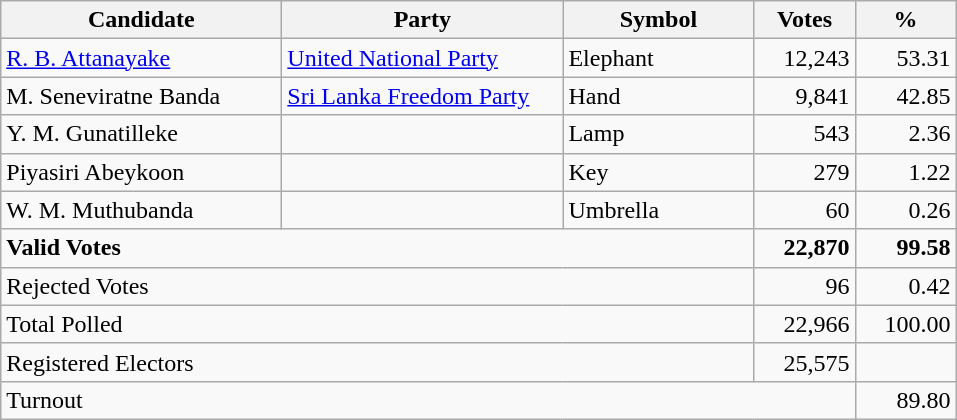<table class="wikitable" border="1" style="text-align:right;">
<tr>
<th align=left width="180">Candidate</th>
<th align=left width="180">Party</th>
<th align=left width="120">Symbol</th>
<th align=left width="60">Votes</th>
<th align=left width="60">%</th>
</tr>
<tr>
<td align=left><a href='#'>R. B. Attanayake</a></td>
<td align=left><a href='#'>United National Party</a></td>
<td align=left>Elephant</td>
<td align=right>12,243</td>
<td align=right>53.31</td>
</tr>
<tr>
<td align=left>M. Seneviratne Banda</td>
<td align=left><a href='#'>Sri Lanka Freedom Party</a></td>
<td align=left>Hand</td>
<td align=right>9,841</td>
<td align=right>42.85</td>
</tr>
<tr>
<td align=left>Y. M. Gunatilleke</td>
<td align=left></td>
<td align=left>Lamp</td>
<td align=right>543</td>
<td align=right>2.36</td>
</tr>
<tr>
<td align=left>Piyasiri Abeykoon</td>
<td align=left></td>
<td align=left>Key</td>
<td align=right>279</td>
<td align=right>1.22</td>
</tr>
<tr>
<td align=left>W. M. Muthubanda</td>
<td align=left></td>
<td align=left>Umbrella</td>
<td align=right>60</td>
<td align=right>0.26</td>
</tr>
<tr>
<td align=left colspan=3><strong>Valid Votes</strong></td>
<td align=right><strong>22,870</strong></td>
<td align=right><strong>99.58 </strong></td>
</tr>
<tr>
<td align=left colspan=3>Rejected Votes</td>
<td align=right>96</td>
<td align=right>0.42</td>
</tr>
<tr>
<td align=left colspan=3>Total Polled</td>
<td align=right>22,966</td>
<td align=right>100.00</td>
</tr>
<tr>
<td align=left colspan=3>Registered Electors</td>
<td align=right>25,575</td>
<td></td>
</tr>
<tr>
<td align=left colspan=4>Turnout</td>
<td align=right>89.80</td>
</tr>
</table>
